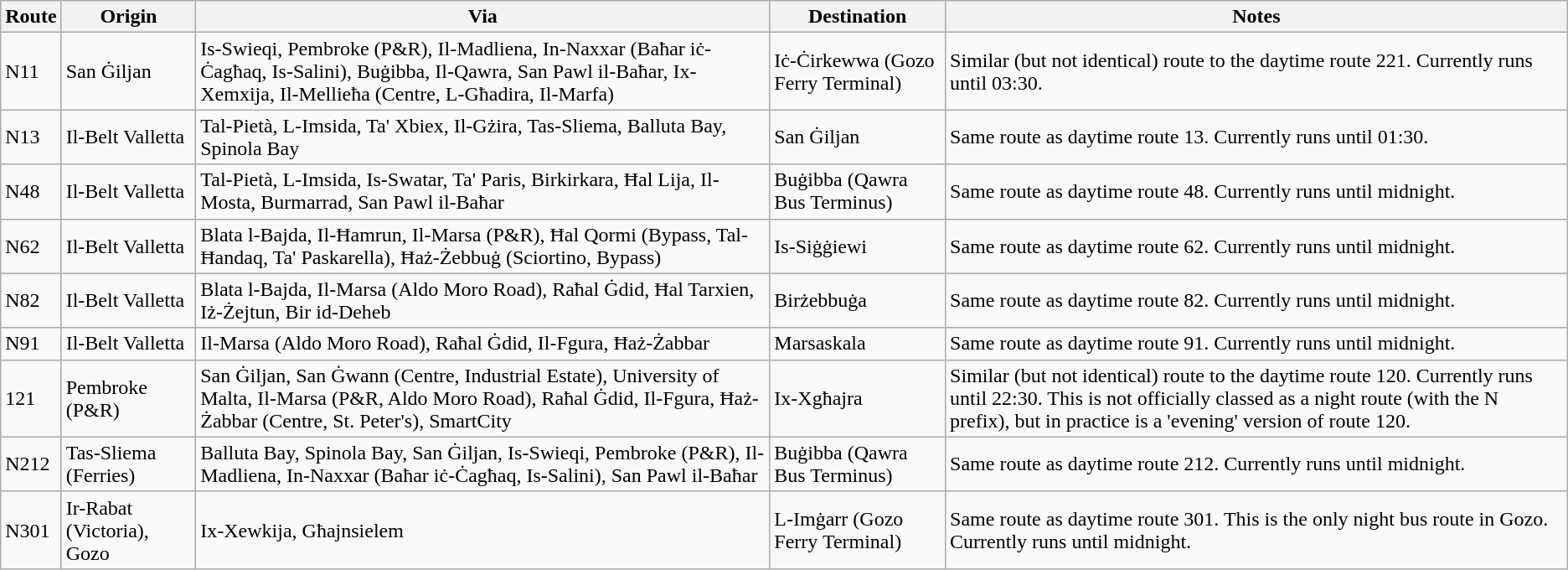<table class="wikitable sortable">
<tr>
<th>Route</th>
<th>Origin</th>
<th>Via</th>
<th>Destination</th>
<th>Notes</th>
</tr>
<tr>
<td>N11</td>
<td>San Ġiljan</td>
<td>Is-Swieqi, Pembroke (P&R), Il-Madliena, In-Naxxar (Baħar iċ-Ċagħaq, Is-Salini), Buġibba, Il-Qawra, San Pawl il-Baħar, Ix-Xemxija, Il-Mellieħa (Centre, L-Għadira, Il-Marfa)</td>
<td>Iċ-Ċirkewwa (Gozo Ferry Terminal)</td>
<td>Similar (but not identical) route to the daytime route 221. Currently runs until 03:30.</td>
</tr>
<tr>
<td>N13</td>
<td>Il-Belt Valletta</td>
<td>Tal-Pietà, L-Imsida, Ta' Xbiex, Il-Gżira, Tas-Sliema, Balluta Bay, Spinola Bay</td>
<td>San Ġiljan</td>
<td>Same route as daytime route 13. Currently runs until 01:30.</td>
</tr>
<tr>
<td>N48</td>
<td>Il-Belt Valletta</td>
<td>Tal-Pietà, L-Imsida, Is-Swatar, Ta' Paris, Birkirkara, Ħal Lija, Il-Mosta, Burmarrad, San Pawl il-Baħar</td>
<td>Buġibba (Qawra Bus Terminus)</td>
<td>Same route as daytime route 48. Currently runs until midnight.</td>
</tr>
<tr>
<td>N62</td>
<td>Il-Belt Valletta</td>
<td>Blata l-Bajda, Il-Ħamrun, Il-Marsa (P&R), Ħal Qormi (Bypass, Tal-Ħandaq, Ta' Paskarella), Ħaż-Żebbuġ (Sciortino, Bypass)</td>
<td>Is-Siġġiewi</td>
<td>Same route as daytime route 62. Currently runs until midnight.</td>
</tr>
<tr>
<td>N82</td>
<td>Il-Belt Valletta</td>
<td>Blata l-Bajda, Il-Marsa (Aldo Moro Road), Raħal Ġdid, Ħal Tarxien, Iż-Żejtun, Bir id-Deheb</td>
<td>Birżebbuġa</td>
<td>Same route as daytime route 82. Currently runs until midnight.</td>
</tr>
<tr>
<td>N91</td>
<td>Il-Belt Valletta</td>
<td>Il-Marsa (Aldo Moro Road), Raħal Ġdid, Il-Fgura, Ħaż-Żabbar</td>
<td>Marsaskala</td>
<td>Same route as daytime route 91. Currently runs until midnight.</td>
</tr>
<tr>
<td>121</td>
<td>Pembroke (P&R)</td>
<td>San Ġiljan, San Ġwann (Centre, Industrial Estate), University of Malta, Il-Marsa (P&R, Aldo Moro Road), Raħal Ġdid, Il-Fgura, Ħaż-Żabbar (Centre, St. Peter's), SmartCity</td>
<td>Ix-Xgħajra</td>
<td>Similar (but not identical) route to the daytime route 120. Currently runs until 22:30. This is not officially classed as a night route (with the N prefix), but in practice is a 'evening' version of route 120.</td>
</tr>
<tr>
<td>N212</td>
<td>Tas-Sliema (Ferries)</td>
<td>Balluta Bay, Spinola Bay, San Ġiljan, Is-Swieqi, Pembroke (P&R), Il-Madliena, In-Naxxar (Baħar iċ-Ċagħaq, Is-Salini), San Pawl il-Baħar</td>
<td>Buġibba (Qawra Bus Terminus)</td>
<td>Same route as daytime route 212. Currently runs until midnight.</td>
</tr>
<tr>
<td>N301</td>
<td>Ir-Rabat (Victoria), Gozo</td>
<td>Ix-Xewkija, Għajnsielem</td>
<td>L-Imġarr (Gozo Ferry Terminal)</td>
<td>Same route as daytime route 301. This is the only night bus route in Gozo. Currently runs until midnight.</td>
</tr>
</table>
